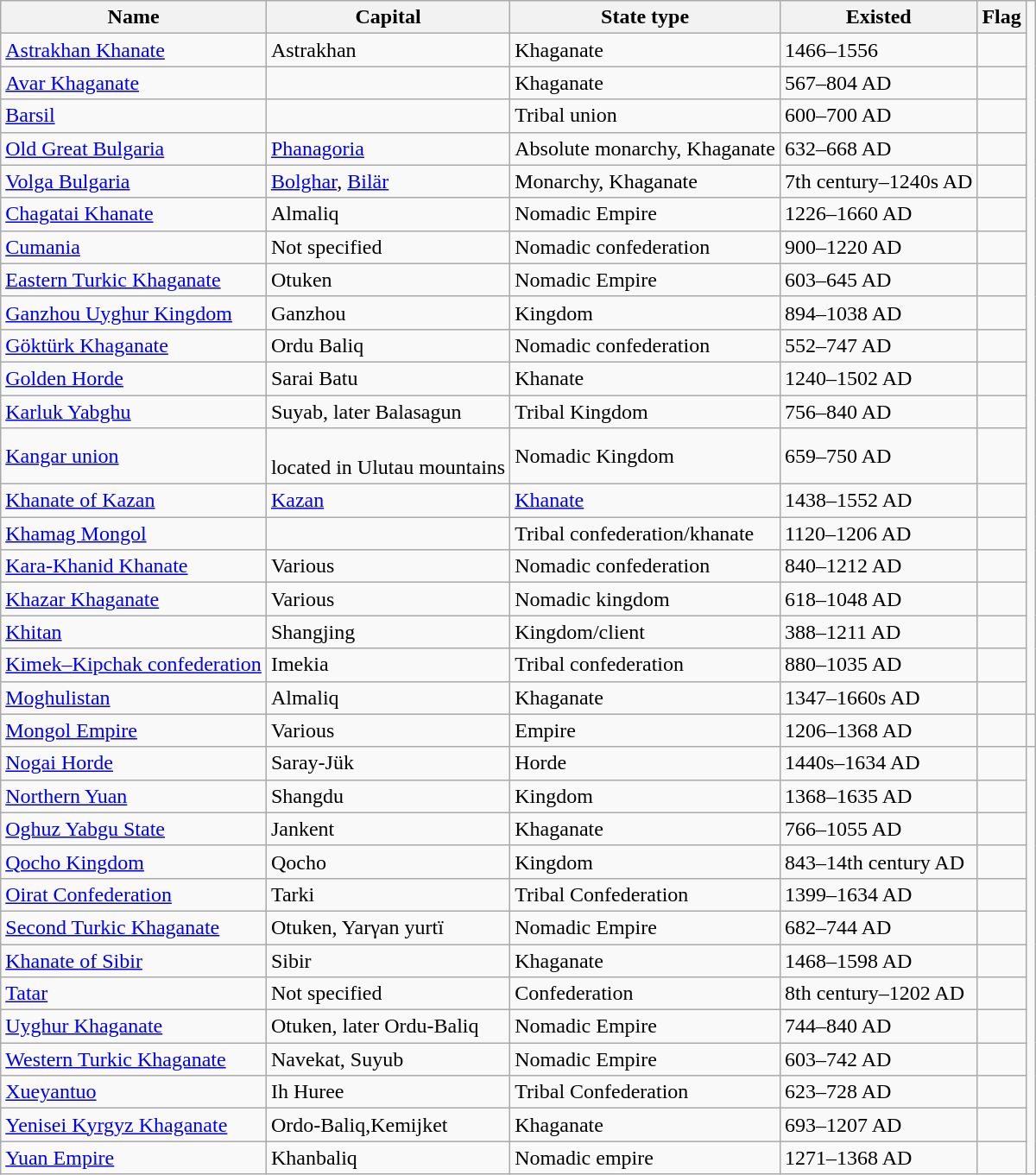<table class="wikitable sortable" border="1">
<tr>
<th>Name</th>
<th>Capital</th>
<th>State type</th>
<th>Existed</th>
<th>Flag</th>
</tr>
<tr>
<td><a href='#'>Astrakhan Khanate</a></td>
<td>Astrakhan</td>
<td>Khaganate</td>
<td>1466–1556</td>
<td></td>
</tr>
<tr>
<td><a href='#'>Avar Khaganate</a></td>
<td></td>
<td>Khaganate</td>
<td>567–804 AD</td>
<td></td>
</tr>
<tr>
<td><a href='#'>Barsil</a></td>
<td></td>
<td>Tribal union</td>
<td>600–700 AD</td>
<td></td>
</tr>
<tr>
<td><a href='#'>Old Great Bulgaria</a></td>
<td><a href='#'>Phanagoria</a></td>
<td>Absolute monarchy, Khaganate</td>
<td>632–668 AD</td>
<td></td>
</tr>
<tr>
<td><a href='#'>Volga Bulgaria</a></td>
<td><a href='#'>Bolghar</a>, <a href='#'>Bilär</a></td>
<td>Monarchy, Khaganate</td>
<td>7th century–1240s AD</td>
<td></td>
</tr>
<tr>
<td><a href='#'>Chagatai Khanate</a></td>
<td>Almaliq</td>
<td>Nomadic Empire</td>
<td>1226–1660 AD</td>
<td></td>
</tr>
<tr>
<td><a href='#'>Cumania</a></td>
<td>Not specified</td>
<td>Nomadic confederation</td>
<td>900–1220 AD</td>
<td></td>
</tr>
<tr>
<td><a href='#'>Eastern Turkic Khaganate</a></td>
<td>Otuken</td>
<td>Nomadic Empire</td>
<td>603–645 AD</td>
<td></td>
</tr>
<tr>
<td><a href='#'>Ganzhou Uyghur Kingdom</a></td>
<td>Ganzhou</td>
<td>Kingdom</td>
<td>894–1038 AD</td>
<td></td>
</tr>
<tr>
<td><a href='#'>Göktürk Khaganate</a></td>
<td>Ordu Baliq</td>
<td>Nomadic confederation</td>
<td>552–747 AD</td>
<td></td>
</tr>
<tr>
<td><a href='#'>Golden Horde</a></td>
<td>Sarai Batu</td>
<td>Khanate</td>
<td>1240–1502 AD</td>
<td></td>
</tr>
<tr>
<td><a href='#'>Karluk Yabghu</a></td>
<td>Suyab, later Balasagun</td>
<td>Tribal Kingdom</td>
<td>756–840 AD</td>
<td></td>
</tr>
<tr>
<td><a href='#'>Kangar union</a></td>
<td><br>located in Ulutau mountains</td>
<td>Nomadic Kingdom</td>
<td>659–750 AD</td>
<td></td>
</tr>
<tr>
<td><a href='#'>Khanate of Kazan</a></td>
<td><a href='#'>Kazan</a></td>
<td><a href='#'>Khanate</a></td>
<td>1438–1552 AD</td>
<td></td>
</tr>
<tr>
<td><a href='#'>Khamag Mongol</a></td>
<td></td>
<td>Tribal confederation/khanate</td>
<td>1120–1206 AD</td>
<td></td>
</tr>
<tr>
<td><a href='#'>Kara-Khanid Khanate</a></td>
<td>Various</td>
<td>Nomadic confederation</td>
<td>840–1212 AD</td>
<td></td>
</tr>
<tr>
<td><a href='#'>Khazar Khaganate</a></td>
<td>Various</td>
<td>Nomadic kingdom</td>
<td>618–1048 AD</td>
<td></td>
</tr>
<tr>
<td><a href='#'>Khitan</a></td>
<td>Shangjing</td>
<td>Kingdom/client</td>
<td>388–1211 AD</td>
<td></td>
</tr>
<tr>
<td><a href='#'>Kimek–Kipchak confederation</a></td>
<td>Imekia</td>
<td>Tribal confederation</td>
<td>880–1035 AD</td>
<td></td>
</tr>
<tr>
<td><a href='#'>Moghulistan</a></td>
<td>Almaliq</td>
<td>Khaganate</td>
<td>1347–1660s AD</td>
<td></td>
</tr>
<tr>
<td><a href='#'>Mongol Empire</a></td>
<td>Various</td>
<td>Empire</td>
<td>1206–1368 AD</td>
<td></td>
<td></td>
</tr>
<tr>
<td><a href='#'>Nogai Horde</a></td>
<td>Saray-Jük</td>
<td>Horde</td>
<td>1440s–1634 AD</td>
<td></td>
</tr>
<tr>
<td><a href='#'>Northern Yuan</a></td>
<td>Shangdu</td>
<td>Kingdom</td>
<td>1368–1635 AD</td>
<td></td>
</tr>
<tr>
<td><a href='#'>Oghuz Yabgu State</a></td>
<td>Jankent</td>
<td>Khaganate</td>
<td>766–1055 AD</td>
<td></td>
</tr>
<tr>
<td><a href='#'>Qocho Kingdom</a></td>
<td>Qocho</td>
<td>Kingdom</td>
<td>843–14th century AD</td>
<td></td>
</tr>
<tr>
<td><a href='#'>Oirat Confederation</a></td>
<td>Tarki</td>
<td>Tribal Confederation</td>
<td>1399–1634 AD</td>
<td></td>
</tr>
<tr>
<td><a href='#'>Second Turkic Khaganate</a></td>
<td>Otuken, Yarγan yurtï</td>
<td>Nomadic Empire</td>
<td>682–744 AD</td>
<td></td>
</tr>
<tr>
<td><a href='#'>Khanate of Sibir</a></td>
<td>Sibir</td>
<td>Khaganate</td>
<td>1468–1598 AD</td>
<td></td>
</tr>
<tr>
<td><a href='#'>Tatar</a></td>
<td>Not specified</td>
<td>Confederation</td>
<td>8th century–1202 AD</td>
<td></td>
</tr>
<tr>
<td><a href='#'>Uyghur Khaganate</a></td>
<td>Otuken, later Ordu-Baliq</td>
<td>Nomadic Empire</td>
<td>744–840 AD</td>
<td></td>
</tr>
<tr>
<td><a href='#'>Western Turkic Khaganate</a></td>
<td>Navekat, Suyub</td>
<td>Nomadic Empire</td>
<td>603–742 AD</td>
<td></td>
</tr>
<tr>
<td><a href='#'>Xueyantuo</a></td>
<td>Ih Huree</td>
<td>Tribal Confederation</td>
<td>623–728 AD</td>
<td></td>
</tr>
<tr>
<td><a href='#'>Yenisei Kyrgyz Khaganate</a></td>
<td>Ordo-Baliq,Kemijket</td>
<td>Khaganate</td>
<td>693–1207 AD</td>
<td></td>
</tr>
<tr>
<td><a href='#'>Yuan Empire</a></td>
<td>Khanbaliq</td>
<td>Nomadic empire</td>
<td>1271–1368 AD</td>
<td></td>
</tr>
</table>
